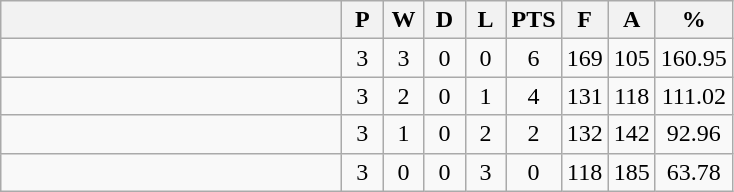<table class=wikitable style="text-align:center">
<tr>
<th width=220></th>
<th width=20>P</th>
<th width=20>W</th>
<th width=20>D</th>
<th width=20>L</th>
<th width=20>PTS</th>
<th width=20>F</th>
<th width=20>A</th>
<th width=20>%</th>
</tr>
<tr>
<td style="text-align:left;"></td>
<td>3</td>
<td>3</td>
<td>0</td>
<td>0</td>
<td>6</td>
<td>169</td>
<td>105</td>
<td>160.95</td>
</tr>
<tr>
<td style="text-align:left;"></td>
<td>3</td>
<td>2</td>
<td>0</td>
<td>1</td>
<td>4</td>
<td>131</td>
<td>118</td>
<td>111.02</td>
</tr>
<tr>
<td style="text-align:left;"></td>
<td>3</td>
<td>1</td>
<td>0</td>
<td>2</td>
<td>2</td>
<td>132</td>
<td>142</td>
<td>92.96</td>
</tr>
<tr>
<td style="text-align:left;"></td>
<td>3</td>
<td>0</td>
<td>0</td>
<td>3</td>
<td>0</td>
<td>118</td>
<td>185</td>
<td>63.78</td>
</tr>
</table>
